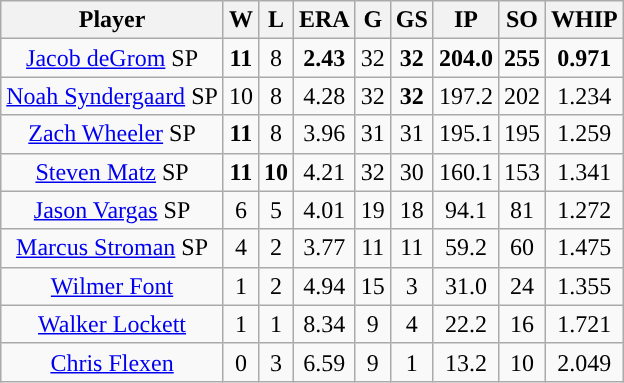<table class="wikitable sortable">
<tr>
<th>Player</th>
<th>W</th>
<th>L</th>
<th>ERA</th>
<th>G</th>
<th>GS</th>
<th>IP</th>
<th>SO</th>
<th>WHIP</th>
</tr>
<tr align=center>
<td><a href='#'>Jacob deGrom</a> SP</td>
<td><strong>11</strong></td>
<td>8</td>
<td><strong>2.43</strong></td>
<td>32</td>
<td><strong>32</strong></td>
<td><strong>204.0</strong></td>
<td><strong>255</strong></td>
<td><strong>0.971</strong></td>
</tr>
<tr align=center>
<td><a href='#'>Noah Syndergaard</a> SP</td>
<td>10</td>
<td>8</td>
<td>4.28</td>
<td>32</td>
<td><strong>32</strong></td>
<td>197.2</td>
<td>202</td>
<td>1.234</td>
</tr>
<tr align=center>
<td><a href='#'>Zach Wheeler</a> SP</td>
<td><strong>11</strong></td>
<td>8</td>
<td>3.96</td>
<td>31</td>
<td>31</td>
<td>195.1</td>
<td>195</td>
<td>1.259</td>
</tr>
<tr align=center>
<td><a href='#'>Steven Matz</a> SP</td>
<td><strong>11</strong></td>
<td><strong>10</strong></td>
<td>4.21</td>
<td>32</td>
<td>30</td>
<td>160.1</td>
<td>153</td>
<td>1.341</td>
</tr>
<tr align=center>
<td><a href='#'>Jason Vargas</a> SP</td>
<td>6</td>
<td>5</td>
<td>4.01</td>
<td>19</td>
<td>18</td>
<td>94.1</td>
<td>81</td>
<td>1.272</td>
</tr>
<tr align=center>
<td><a href='#'>Marcus Stroman</a> SP</td>
<td>4</td>
<td>2</td>
<td>3.77</td>
<td>11</td>
<td>11</td>
<td>59.2</td>
<td>60</td>
<td>1.475</td>
</tr>
<tr align=center>
<td><a href='#'>Wilmer Font</a></td>
<td>1</td>
<td>2</td>
<td>4.94</td>
<td>15</td>
<td>3</td>
<td>31.0</td>
<td>24</td>
<td>1.355</td>
</tr>
<tr align=center>
<td><a href='#'>Walker Lockett</a></td>
<td>1</td>
<td>1</td>
<td>8.34</td>
<td>9</td>
<td>4</td>
<td>22.2</td>
<td>16</td>
<td>1.721</td>
</tr>
<tr align=center>
<td><a href='#'>Chris Flexen</a></td>
<td>0</td>
<td>3</td>
<td>6.59</td>
<td>9</td>
<td>1</td>
<td>13.2</td>
<td>10</td>
<td>2.049</td>
</tr>
</table>
